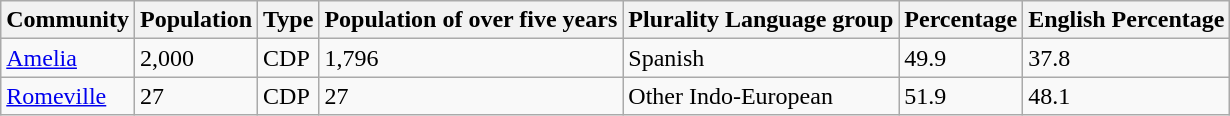<table class="wikitable sortable">
<tr>
<th>Community</th>
<th>Population</th>
<th>Type</th>
<th>Population of over five years</th>
<th>Plurality Language group</th>
<th>Percentage</th>
<th>English Percentage</th>
</tr>
<tr>
<td><a href='#'>Amelia</a></td>
<td>2,000</td>
<td>CDP</td>
<td>1,796</td>
<td>Spanish</td>
<td>49.9</td>
<td>37.8</td>
</tr>
<tr>
<td><a href='#'>Romeville</a></td>
<td>27</td>
<td>CDP</td>
<td>27</td>
<td>Other Indo-European</td>
<td>51.9</td>
<td>48.1</td>
</tr>
</table>
